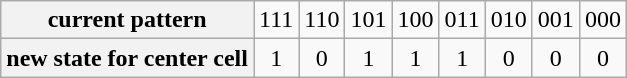<table class="wikitable" style="text-align: center;">
<tr>
<th>current pattern</th>
<td>111</td>
<td>110</td>
<td>101</td>
<td>100</td>
<td>011</td>
<td>010</td>
<td>001</td>
<td>000</td>
</tr>
<tr>
<th>new state for center cell</th>
<td>1</td>
<td>0</td>
<td>1</td>
<td>1</td>
<td>1</td>
<td>0</td>
<td>0</td>
<td>0</td>
</tr>
</table>
